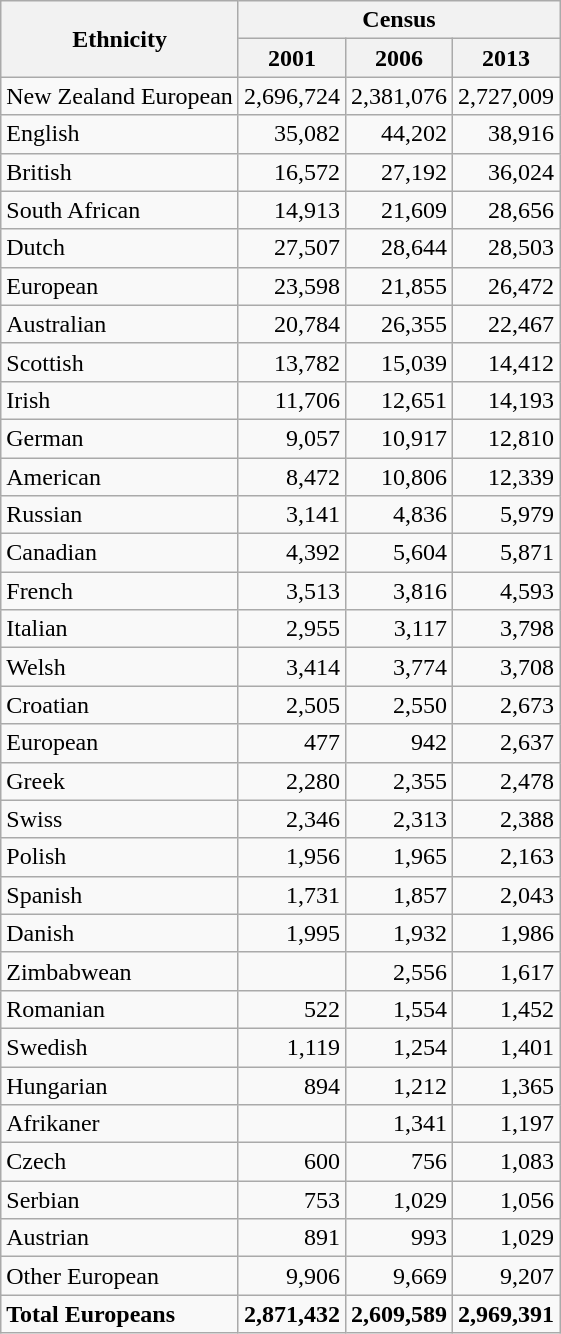<table class="wikitable sortable" style="text-align:right">
<tr>
<th rowspan=2>Ethnicity</th>
<th colspan=3>Census</th>
</tr>
<tr>
<th>2001</th>
<th>2006</th>
<th>2013</th>
</tr>
<tr>
<td style="text-align:left;">New Zealand European</td>
<td>2,696,724</td>
<td>2,381,076</td>
<td>2,727,009</td>
</tr>
<tr>
<td style="text-align:left;">English</td>
<td>35,082</td>
<td>44,202</td>
<td>38,916</td>
</tr>
<tr>
<td style="text-align:left;">British </td>
<td>16,572</td>
<td>27,192</td>
<td>36,024</td>
</tr>
<tr>
<td style="text-align:left;">South African </td>
<td>14,913</td>
<td>21,609</td>
<td>28,656</td>
</tr>
<tr>
<td style="text-align:left;">Dutch</td>
<td>27,507</td>
<td>28,644</td>
<td>28,503</td>
</tr>
<tr>
<td style="text-align:left;">European </td>
<td>23,598</td>
<td>21,855</td>
<td>26,472</td>
</tr>
<tr>
<td style="text-align:left;">Australian</td>
<td>20,784</td>
<td>26,355</td>
<td>22,467</td>
</tr>
<tr>
<td style="text-align:left;">Scottish</td>
<td>13,782</td>
<td>15,039</td>
<td>14,412</td>
</tr>
<tr>
<td style="text-align:left;">Irish</td>
<td>11,706</td>
<td>12,651</td>
<td>14,193</td>
</tr>
<tr>
<td style="text-align:left;">German</td>
<td>9,057</td>
<td>10,917</td>
<td>12,810</td>
</tr>
<tr>
<td style="text-align:left;">American</td>
<td>8,472</td>
<td>10,806</td>
<td>12,339</td>
</tr>
<tr>
<td style="text-align:left;">Russian</td>
<td>3,141</td>
<td>4,836</td>
<td>5,979</td>
</tr>
<tr>
<td style="text-align:left;">Canadian</td>
<td>4,392</td>
<td>5,604</td>
<td>5,871</td>
</tr>
<tr>
<td style="text-align:left;">French</td>
<td>3,513</td>
<td>3,816</td>
<td>4,593</td>
</tr>
<tr>
<td style="text-align:left;">Italian</td>
<td>2,955</td>
<td>3,117</td>
<td>3,798</td>
</tr>
<tr>
<td style="text-align:left;">Welsh</td>
<td>3,414</td>
<td>3,774</td>
<td>3,708</td>
</tr>
<tr>
<td style="text-align:left;">Croatian</td>
<td>2,505</td>
<td>2,550</td>
<td>2,673</td>
</tr>
<tr>
<td style="text-align:left;">European </td>
<td>477</td>
<td>942</td>
<td>2,637</td>
</tr>
<tr>
<td style="text-align:left;">Greek</td>
<td>2,280</td>
<td>2,355</td>
<td>2,478</td>
</tr>
<tr>
<td style="text-align:left;">Swiss</td>
<td>2,346</td>
<td>2,313</td>
<td>2,388</td>
</tr>
<tr>
<td style="text-align:left;">Polish</td>
<td>1,956</td>
<td>1,965</td>
<td>2,163</td>
</tr>
<tr>
<td style="text-align:left;">Spanish</td>
<td>1,731</td>
<td>1,857</td>
<td>2,043</td>
</tr>
<tr>
<td style="text-align:left;">Danish</td>
<td>1,995</td>
<td>1,932</td>
<td>1,986</td>
</tr>
<tr>
<td style="text-align:left;">Zimbabwean</td>
<td></td>
<td>2,556</td>
<td>1,617</td>
</tr>
<tr>
<td style="text-align:left;">Romanian</td>
<td>522</td>
<td>1,554</td>
<td>1,452</td>
</tr>
<tr>
<td style="text-align:left;">Swedish</td>
<td>1,119</td>
<td>1,254</td>
<td>1,401</td>
</tr>
<tr>
<td style="text-align:left;">Hungarian</td>
<td>894</td>
<td>1,212</td>
<td>1,365</td>
</tr>
<tr>
<td style="text-align:left;">Afrikaner</td>
<td></td>
<td>1,341</td>
<td>1,197</td>
</tr>
<tr>
<td style="text-align:left;">Czech</td>
<td>600</td>
<td>756</td>
<td>1,083</td>
</tr>
<tr>
<td style="text-align:left;">Serbian</td>
<td>753</td>
<td>1,029</td>
<td>1,056</td>
</tr>
<tr>
<td style="text-align:left;">Austrian</td>
<td>891</td>
<td>993</td>
<td>1,029</td>
</tr>
<tr>
<td style="text-align:left;">Other European</td>
<td>9,906</td>
<td>9,669</td>
<td>9,207</td>
</tr>
<tr>
<td style="text-align:left;"><strong>Total Europeans</strong></td>
<td><strong>2,871,432</strong></td>
<td><strong>2,609,589</strong></td>
<td><strong>2,969,391</strong></td>
</tr>
</table>
